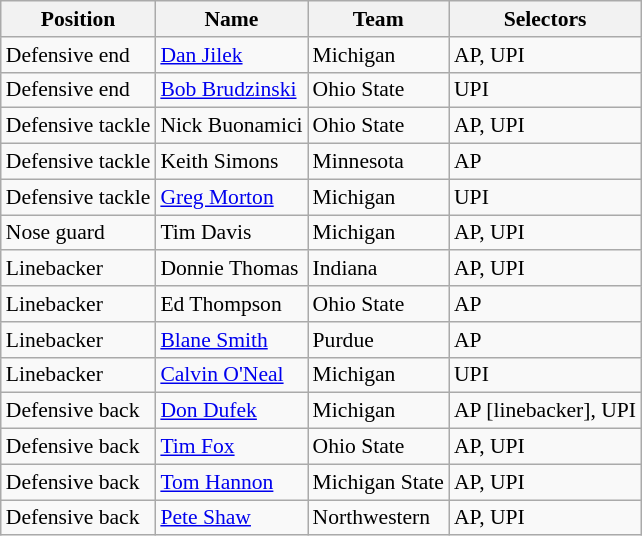<table class="wikitable" style="font-size: 90%">
<tr>
<th>Position</th>
<th>Name</th>
<th>Team</th>
<th>Selectors</th>
</tr>
<tr>
<td>Defensive end</td>
<td><a href='#'>Dan Jilek</a></td>
<td>Michigan</td>
<td>AP, UPI</td>
</tr>
<tr>
<td>Defensive end</td>
<td><a href='#'>Bob Brudzinski</a></td>
<td>Ohio State</td>
<td>UPI</td>
</tr>
<tr>
<td>Defensive tackle</td>
<td>Nick Buonamici</td>
<td>Ohio State</td>
<td>AP, UPI</td>
</tr>
<tr>
<td>Defensive tackle</td>
<td>Keith Simons</td>
<td>Minnesota</td>
<td>AP</td>
</tr>
<tr>
<td>Defensive tackle</td>
<td><a href='#'>Greg Morton</a></td>
<td>Michigan</td>
<td>UPI</td>
</tr>
<tr>
<td>Nose guard</td>
<td>Tim Davis</td>
<td>Michigan</td>
<td>AP, UPI</td>
</tr>
<tr>
<td>Linebacker</td>
<td>Donnie Thomas</td>
<td>Indiana</td>
<td>AP, UPI</td>
</tr>
<tr>
<td>Linebacker</td>
<td>Ed Thompson</td>
<td>Ohio State</td>
<td>AP</td>
</tr>
<tr>
<td>Linebacker</td>
<td><a href='#'>Blane Smith</a></td>
<td>Purdue</td>
<td>AP</td>
</tr>
<tr>
<td>Linebacker</td>
<td><a href='#'>Calvin O'Neal</a></td>
<td>Michigan</td>
<td>UPI</td>
</tr>
<tr>
<td>Defensive back</td>
<td><a href='#'>Don Dufek</a></td>
<td>Michigan</td>
<td>AP [linebacker], UPI</td>
</tr>
<tr>
<td>Defensive back</td>
<td><a href='#'>Tim Fox</a></td>
<td>Ohio State</td>
<td>AP, UPI</td>
</tr>
<tr>
<td>Defensive back</td>
<td><a href='#'>Tom Hannon</a></td>
<td>Michigan State</td>
<td>AP, UPI</td>
</tr>
<tr>
<td>Defensive back</td>
<td><a href='#'>Pete Shaw</a></td>
<td>Northwestern</td>
<td>AP, UPI</td>
</tr>
</table>
